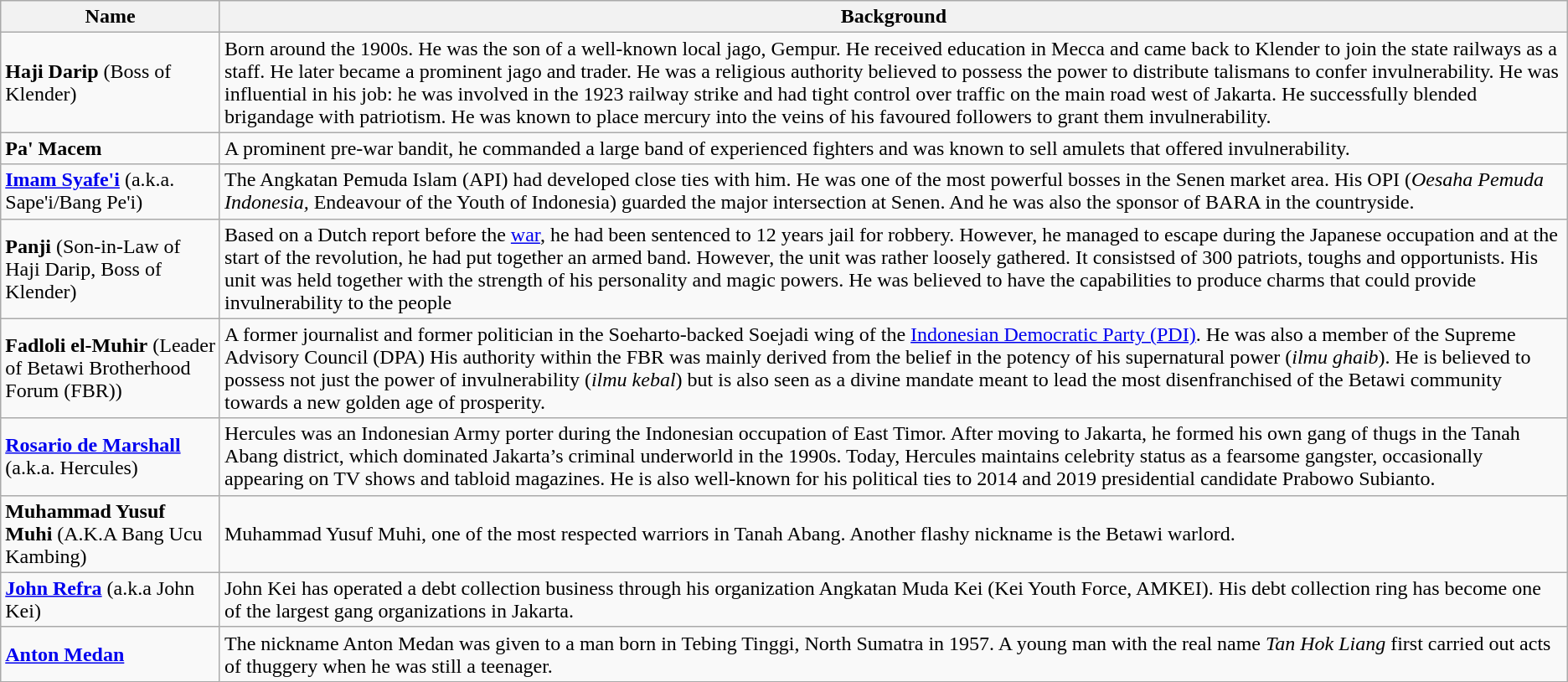<table class="wikitable">
<tr>
<th>Name</th>
<th>Background</th>
</tr>
<tr>
<td><strong>Haji Darip</strong> (Boss of Klender)</td>
<td>Born around the 1900s. He was the son of a well-known local jago, Gempur. He received education in Mecca and came back to Klender to join the state railways as a staff. He later became a prominent jago and trader. He was a religious authority believed to possess the power to distribute talismans to confer invulnerability. He was influential in his job: he was involved in the 1923 railway strike and had tight control over traffic on the main road west of Jakarta. He successfully blended brigandage with patriotism. He was known to place mercury into the veins of his favoured followers to grant them invulnerability.</td>
</tr>
<tr>
<td><strong>Pa' Macem</strong></td>
<td>A prominent pre-war bandit, he commanded a large band of experienced fighters and was known to sell amulets that offered invulnerability.</td>
</tr>
<tr>
<td><strong><a href='#'>Imam Syafe'i</a></strong> (a.k.a. Sape'i/Bang Pe'i)</td>
<td>The Angkatan Pemuda Islam (API) had developed close ties with him. He was one of the most powerful bosses in the Senen market area. His OPI (<em>Oesaha Pemuda Indonesia,</em> Endeavour of the Youth of Indonesia) guarded the major intersection at Senen. And he was also the sponsor of BARA in the countryside.</td>
</tr>
<tr>
<td><strong>Panji</strong> (Son-in-Law of Haji Darip, Boss of Klender)</td>
<td>Based on a Dutch report before the <a href='#'>war</a>, he had been sentenced to 12 years jail for robbery. However, he managed to escape during the Japanese occupation and at the start of the revolution, he had put together an armed band. However, the unit was rather loosely gathered. It consistsed of 300 patriots, toughs and opportunists. His unit was held together with the strength of his personality and magic powers. He was believed to have the capabilities to produce charms that could provide invulnerability to the people</td>
</tr>
<tr>
<td><strong>Fadloli el-Muhir</strong> (Leader of Betawi Brotherhood Forum (FBR))</td>
<td>A former journalist and former politician in the Soeharto-backed Soejadi wing of the <a href='#'>Indonesian Democratic Party (PDI)</a>. He was also a member of the Supreme Advisory Council (DPA) His authority within the FBR was mainly derived from the belief in the potency of his supernatural power (<em>ilmu ghaib</em>). He is believed to possess not just the power of invulnerability (<em>ilmu kebal</em>) but is also seen as a divine mandate meant to lead the most disenfranchised of the Betawi community towards a new golden age of prosperity.</td>
</tr>
<tr>
<td><strong><a href='#'>Rosario de Marshall</a></strong> (a.k.a. Hercules)</td>
<td>Hercules was an Indonesian Army porter during the Indonesian occupation of East Timor. After moving to Jakarta, he formed his own gang of thugs in the Tanah Abang district, which dominated Jakarta’s criminal underworld in the 1990s. Today, Hercules maintains celebrity status as a fearsome gangster, occasionally appearing on TV shows and tabloid magazines. He is also well-known for his political ties to 2014 and 2019 presidential candidate Prabowo Subianto.</td>
</tr>
<tr>
<td><strong>Muhammad Yusuf Muhi</strong> (A.K.A Bang Ucu Kambing)</td>
<td>Muhammad Yusuf Muhi, one of the most respected warriors in Tanah Abang. Another flashy nickname is the Betawi warlord.</td>
</tr>
<tr>
<td><strong><a href='#'>John Refra</a></strong> (a.k.a John Kei)</td>
<td>John Kei has operated a debt collection business through his organization Angkatan Muda Kei (Kei Youth Force, AMKEI). His debt collection ring has become one of the largest gang organizations in Jakarta. </td>
</tr>
<tr>
<td><strong><a href='#'>Anton Medan</a></strong></td>
<td>The nickname Anton Medan was given to a man born in Tebing Tinggi, North Sumatra in 1957. A young man with the real name <em>Tan Hok Liang</em> first carried out acts of thuggery when he was still a teenager.</td>
</tr>
</table>
